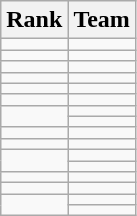<table class="wikitable sortable" style="text-align:center">
<tr>
<th>Rank</th>
<th>Team</th>
</tr>
<tr>
<td></td>
<td align=left></td>
</tr>
<tr>
<td></td>
<td align=left></td>
</tr>
<tr>
<td></td>
<td align=left></td>
</tr>
<tr>
<td></td>
<td align=left></td>
</tr>
<tr>
<td></td>
<td align=left></td>
</tr>
<tr>
<td></td>
<td align=left></td>
</tr>
<tr>
<td rowspan=2></td>
<td align=left></td>
</tr>
<tr>
<td align=left></td>
</tr>
<tr>
<td></td>
<td align=left></td>
</tr>
<tr>
<td></td>
<td align=left></td>
</tr>
<tr>
<td rowspan=2></td>
<td align=left></td>
</tr>
<tr>
<td align=left></td>
</tr>
<tr>
<td></td>
<td align=left></td>
</tr>
<tr>
<td></td>
<td align=left></td>
</tr>
<tr>
<td rowspan=2></td>
<td align=left></td>
</tr>
<tr>
<td align=left></td>
</tr>
</table>
